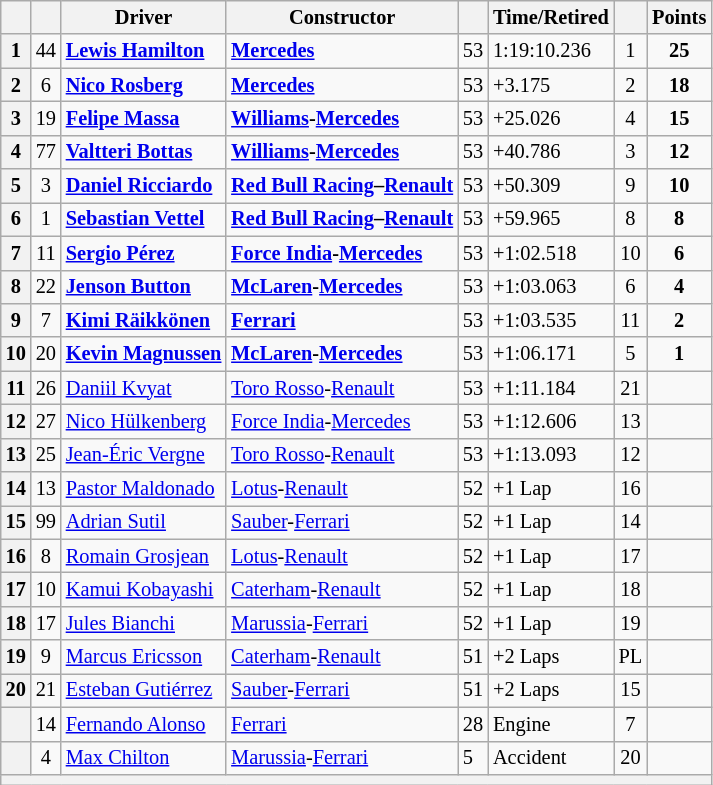<table class="wikitable sortable" style="font-size: 85%">
<tr>
<th scope="col"></th>
<th scope="col"></th>
<th scope="col">Driver</th>
<th scope="col">Constructor</th>
<th scope="col" class="unsortable"></th>
<th scope="col" class="unsortable">Time/Retired</th>
<th scope="col"></th>
<th scope="col">Points</th>
</tr>
<tr>
<th scope="row">1</th>
<td align="center">44</td>
<td data-sort-value="HAM"> <strong><a href='#'>Lewis Hamilton</a></strong></td>
<td><strong><a href='#'>Mercedes</a></strong></td>
<td>53</td>
<td>1:19:10.236</td>
<td align="center">1</td>
<td align="center"><strong>25</strong></td>
</tr>
<tr>
<th scope="row">2</th>
<td align="center">6</td>
<td data-sort-value="ROS"> <strong><a href='#'>Nico Rosberg</a></strong></td>
<td><strong><a href='#'>Mercedes</a></strong></td>
<td>53</td>
<td>+3.175</td>
<td align="center">2</td>
<td align="center"><strong>18</strong></td>
</tr>
<tr>
<th scope="row">3</th>
<td align="center">19</td>
<td data-sort-value="MAS"> <strong><a href='#'>Felipe Massa</a></strong></td>
<td><strong><a href='#'>Williams</a>-<a href='#'>Mercedes</a></strong></td>
<td>53</td>
<td>+25.026</td>
<td align="center">4</td>
<td align="center"><strong>15</strong></td>
</tr>
<tr>
<th scope="row">4</th>
<td align="center">77</td>
<td data-sort-value="BOT"> <strong><a href='#'>Valtteri Bottas</a></strong></td>
<td><strong><a href='#'>Williams</a>-<a href='#'>Mercedes</a></strong></td>
<td>53</td>
<td>+40.786</td>
<td align="center">3</td>
<td align="center"><strong>12</strong></td>
</tr>
<tr>
<th scope="row">5</th>
<td align="center">3</td>
<td data-sort-value="RIC"> <strong><a href='#'>Daniel Ricciardo</a></strong></td>
<td><strong><a href='#'>Red Bull Racing</a>–<a href='#'>Renault</a></strong></td>
<td>53</td>
<td>+50.309</td>
<td align="center">9</td>
<td align="center"><strong>10</strong></td>
</tr>
<tr>
<th scope="row">6</th>
<td align="center">1</td>
<td data-sort-value="VET"> <strong><a href='#'>Sebastian Vettel</a></strong></td>
<td><strong><a href='#'>Red Bull Racing</a>–<a href='#'>Renault</a></strong></td>
<td>53</td>
<td>+59.965</td>
<td align="center">8</td>
<td align="center"><strong>8</strong></td>
</tr>
<tr>
<th scope="row">7</th>
<td align="center">11</td>
<td data-sort-value="PER"> <strong><a href='#'>Sergio Pérez</a></strong></td>
<td><strong><a href='#'>Force India</a>-<a href='#'>Mercedes</a></strong></td>
<td>53</td>
<td>+1:02.518</td>
<td align="center">10</td>
<td align="center"><strong>6</strong></td>
</tr>
<tr>
<th scope="row">8</th>
<td align="center">22</td>
<td data-sort-value="BUT"> <strong><a href='#'>Jenson Button</a></strong></td>
<td><strong><a href='#'>McLaren</a>-<a href='#'>Mercedes</a></strong></td>
<td>53</td>
<td>+1:03.063</td>
<td align="center">6</td>
<td align="center"><strong>4</strong></td>
</tr>
<tr>
<th scope="row">9</th>
<td align="center">7</td>
<td data-sort-value="RAI"> <strong><a href='#'>Kimi Räikkönen</a></strong></td>
<td><strong><a href='#'>Ferrari</a></strong></td>
<td>53</td>
<td>+1:03.535</td>
<td align="center">11</td>
<td align="center"><strong>2</strong></td>
</tr>
<tr>
<th scope="row">10</th>
<td align="center">20</td>
<td data-sort-value="MAG"> <strong><a href='#'>Kevin Magnussen</a></strong></td>
<td><strong><a href='#'>McLaren</a>-<a href='#'>Mercedes</a></strong></td>
<td>53</td>
<td>+1:06.171</td>
<td align="center">5</td>
<td align="center"><strong>1</strong></td>
</tr>
<tr>
<th scope="row">11</th>
<td align="center">26</td>
<td data-sort-value="KVY"> <a href='#'>Daniil Kvyat</a></td>
<td><a href='#'>Toro Rosso</a>-<a href='#'>Renault</a></td>
<td>53</td>
<td>+1:11.184</td>
<td align="center">21</td>
<td></td>
</tr>
<tr>
<th scope="row">12</th>
<td align="center">27</td>
<td data-sort-value="HUL"> <a href='#'>Nico Hülkenberg</a></td>
<td><a href='#'>Force India</a>-<a href='#'>Mercedes</a></td>
<td>53</td>
<td>+1:12.606</td>
<td align="center">13</td>
<td></td>
</tr>
<tr>
<th scope="row">13</th>
<td align="center">25</td>
<td data-sort-value="VER"> <a href='#'>Jean-Éric Vergne</a></td>
<td><a href='#'>Toro Rosso</a>-<a href='#'>Renault</a></td>
<td>53</td>
<td>+1:13.093</td>
<td align="center">12</td>
<td></td>
</tr>
<tr>
<th scope="row">14</th>
<td align="center">13</td>
<td data-sort-value="MAL"> <a href='#'>Pastor Maldonado</a></td>
<td><a href='#'>Lotus</a>-<a href='#'>Renault</a></td>
<td>52</td>
<td>+1 Lap</td>
<td align="center">16</td>
<td></td>
</tr>
<tr>
<th scope="row">15</th>
<td align="center">99</td>
<td data-sort-value="SUT"> <a href='#'>Adrian Sutil</a></td>
<td><a href='#'>Sauber</a>-<a href='#'>Ferrari</a></td>
<td>52</td>
<td>+1 Lap</td>
<td align="center">14</td>
<td></td>
</tr>
<tr>
<th scope="row">16</th>
<td align="center">8</td>
<td data-sort-value="GRO"> <a href='#'>Romain Grosjean</a></td>
<td><a href='#'>Lotus</a>-<a href='#'>Renault</a></td>
<td>52</td>
<td>+1 Lap</td>
<td align="center">17</td>
<td></td>
</tr>
<tr>
<th scope="row">17</th>
<td align="center">10</td>
<td data-sort-value="KOB"> <a href='#'>Kamui Kobayashi</a></td>
<td><a href='#'>Caterham</a>-<a href='#'>Renault</a></td>
<td>52</td>
<td>+1 Lap</td>
<td align="center">18</td>
<td></td>
</tr>
<tr>
<th scope="row">18</th>
<td align="center">17</td>
<td data-sort-value="BIA"> <a href='#'>Jules Bianchi</a></td>
<td><a href='#'>Marussia</a>-<a href='#'>Ferrari</a></td>
<td>52</td>
<td>+1 Lap</td>
<td align="center">19</td>
<td></td>
</tr>
<tr>
<th scope="row">19</th>
<td align="center">9</td>
<td data-sort-value="ERI"> <a href='#'>Marcus Ericsson</a></td>
<td><a href='#'>Caterham</a>-<a href='#'>Renault</a></td>
<td>51</td>
<td>+2 Laps</td>
<td align="center" data-sort-value="23">PL</td>
<td></td>
</tr>
<tr>
<th scope="row">20</th>
<td align="center">21</td>
<td data-sort-value="GUT"> <a href='#'>Esteban Gutiérrez</a></td>
<td><a href='#'>Sauber</a>-<a href='#'>Ferrari</a></td>
<td>51</td>
<td>+2 Laps</td>
<td align="center">15</td>
<td></td>
</tr>
<tr>
<th data-sort-value="21" scope="row"></th>
<td align="center">14</td>
<td data-sort-value="ALO"> <a href='#'>Fernando Alonso</a></td>
<td><a href='#'>Ferrari</a></td>
<td>28</td>
<td>Engine</td>
<td align="center">7</td>
<td></td>
</tr>
<tr>
<th data-sort-value="22" scope="row"></th>
<td align="center">4</td>
<td data-sort-value="CHI"> <a href='#'>Max Chilton</a></td>
<td><a href='#'>Marussia</a>-<a href='#'>Ferrari</a></td>
<td>5</td>
<td>Accident</td>
<td align="center">20</td>
<td></td>
</tr>
<tr>
<th colspan="8"></th>
</tr>
</table>
